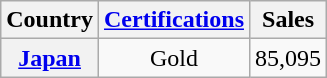<table class="wikitable sortable plainrowheaders">
<tr>
<th>Country</th>
<th><a href='#'>Certifications</a></th>
<th>Sales</th>
</tr>
<tr>
<th scope="row"><a href='#'>Japan</a></th>
<td align="center">Gold</td>
<td align="center">85,095</td>
</tr>
</table>
